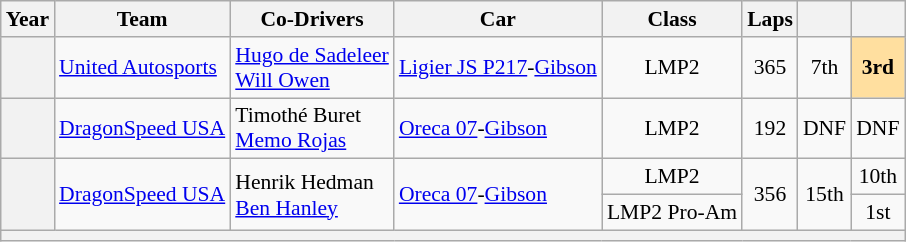<table class="wikitable" style="text-align:center; font-size:90%">
<tr>
<th>Year</th>
<th>Team</th>
<th>Co-Drivers</th>
<th>Car</th>
<th>Class</th>
<th>Laps</th>
<th></th>
<th></th>
</tr>
<tr>
<th></th>
<td align="left" nowrap> <a href='#'>United Autosports</a></td>
<td align="left" nowrap> <a href='#'>Hugo de Sadeleer</a><br> <a href='#'>Will Owen</a></td>
<td nowrap><a href='#'>Ligier JS P217</a>-<a href='#'>Gibson</a></td>
<td>LMP2</td>
<td>365</td>
<td>7th</td>
<td style="background:#ffdf9f;"><strong>3rd</strong></td>
</tr>
<tr>
<th></th>
<td align="left" nowrap> <a href='#'>DragonSpeed USA</a></td>
<td align="left" nowrap> Timothé Buret<br> <a href='#'>Memo Rojas</a></td>
<td align="left" nowrap><a href='#'>Oreca 07</a>-<a href='#'>Gibson</a></td>
<td>LMP2</td>
<td>192</td>
<td>DNF</td>
<td>DNF</td>
</tr>
<tr>
<th rowspan="2"></th>
<td rowspan="2" align="left" nowrap> <a href='#'>DragonSpeed USA</a></td>
<td rowspan="2" align="left" nowrap> Henrik Hedman<br> <a href='#'>Ben Hanley</a></td>
<td rowspan="2" align="left" nowrap><a href='#'>Oreca 07</a>-<a href='#'>Gibson</a></td>
<td>LMP2</td>
<td rowspan="2">356</td>
<td rowspan="2">15th</td>
<td>10th</td>
</tr>
<tr>
<td>LMP2 Pro-Am</td>
<td>1st</td>
</tr>
<tr>
<th colspan="8"></th>
</tr>
</table>
